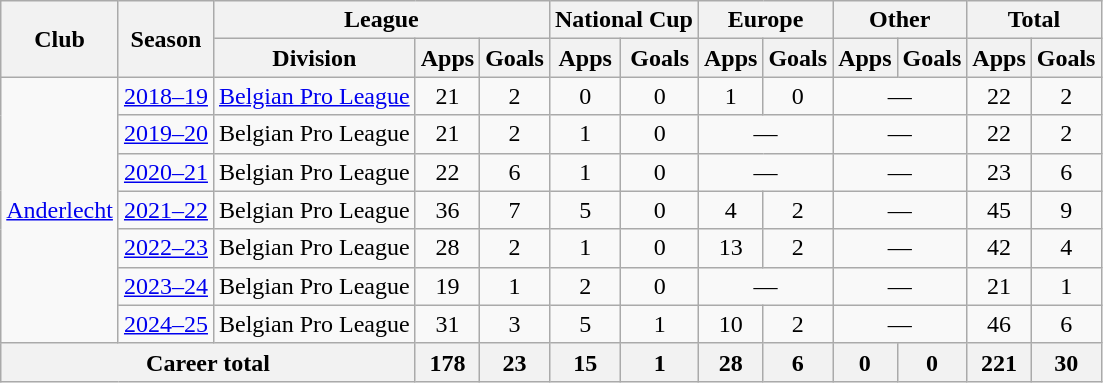<table class=wikitable style=text-align:center>
<tr>
<th rowspan="2">Club</th>
<th rowspan="2">Season</th>
<th colspan="3">League</th>
<th colspan="2">National Cup</th>
<th colspan="2">Europe</th>
<th colspan="2">Other</th>
<th colspan="2">Total</th>
</tr>
<tr>
<th>Division</th>
<th>Apps</th>
<th>Goals</th>
<th>Apps</th>
<th>Goals</th>
<th>Apps</th>
<th>Goals</th>
<th>Apps</th>
<th>Goals</th>
<th>Apps</th>
<th>Goals</th>
</tr>
<tr>
<td rowspan="7"><a href='#'>Anderlecht</a></td>
<td><a href='#'>2018–19</a></td>
<td><a href='#'>Belgian Pro League</a></td>
<td>21</td>
<td>2</td>
<td>0</td>
<td>0</td>
<td>1</td>
<td>0</td>
<td colspan="2">—</td>
<td>22</td>
<td>2</td>
</tr>
<tr>
<td><a href='#'>2019–20</a></td>
<td>Belgian Pro League</td>
<td>21</td>
<td>2</td>
<td>1</td>
<td>0</td>
<td colspan="2">—</td>
<td colspan="2">—</td>
<td>22</td>
<td>2</td>
</tr>
<tr>
<td><a href='#'>2020–21</a></td>
<td>Belgian Pro League</td>
<td>22</td>
<td>6</td>
<td>1</td>
<td>0</td>
<td colspan="2">—</td>
<td colspan="2">—</td>
<td>23</td>
<td>6</td>
</tr>
<tr>
<td><a href='#'>2021–22</a></td>
<td>Belgian Pro League</td>
<td>36</td>
<td>7</td>
<td>5</td>
<td>0</td>
<td>4</td>
<td>2</td>
<td colspan="2">—</td>
<td>45</td>
<td>9</td>
</tr>
<tr>
<td><a href='#'>2022–23</a></td>
<td>Belgian Pro League</td>
<td>28</td>
<td>2</td>
<td>1</td>
<td>0</td>
<td>13</td>
<td>2</td>
<td colspan="2">—</td>
<td>42</td>
<td>4</td>
</tr>
<tr>
<td><a href='#'>2023–24</a></td>
<td>Belgian Pro League</td>
<td>19</td>
<td>1</td>
<td>2</td>
<td>0</td>
<td colspan="2">—</td>
<td colspan="2">—</td>
<td>21</td>
<td>1</td>
</tr>
<tr>
<td><a href='#'>2024–25</a></td>
<td>Belgian Pro League</td>
<td>31</td>
<td>3</td>
<td>5</td>
<td>1</td>
<td>10</td>
<td>2</td>
<td colspan="2">—</td>
<td>46</td>
<td>6</td>
</tr>
<tr>
<th colspan="3">Career total</th>
<th>178</th>
<th>23</th>
<th>15</th>
<th>1</th>
<th>28</th>
<th>6</th>
<th>0</th>
<th>0</th>
<th>221</th>
<th>30</th>
</tr>
</table>
